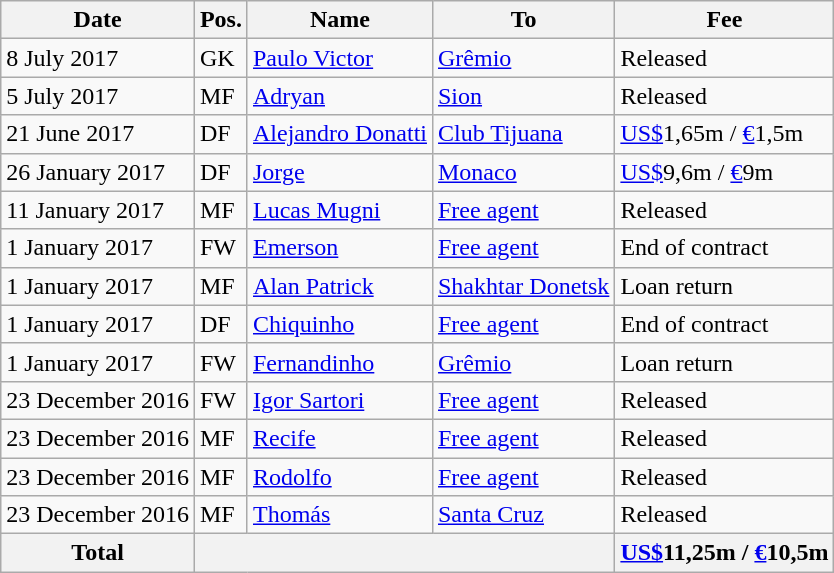<table class="wikitable">
<tr>
<th>Date</th>
<th>Pos.</th>
<th>Name</th>
<th>To</th>
<th>Fee</th>
</tr>
<tr>
<td>8 July 2017</td>
<td>GK</td>
<td> <a href='#'>Paulo Victor</a></td>
<td> <a href='#'>Grêmio</a></td>
<td>Released</td>
</tr>
<tr>
<td>5 July 2017</td>
<td>MF</td>
<td> <a href='#'>Adryan</a></td>
<td> <a href='#'>Sion</a></td>
<td>Released</td>
</tr>
<tr>
<td>21 June 2017</td>
<td>DF</td>
<td> <a href='#'>Alejandro Donatti</a></td>
<td> <a href='#'>Club Tijuana</a></td>
<td><a href='#'>US$</a>1,65m / <a href='#'>€</a>1,5m</td>
</tr>
<tr>
<td>26 January 2017</td>
<td>DF</td>
<td> <a href='#'>Jorge</a></td>
<td> <a href='#'>Monaco</a></td>
<td><a href='#'>US$</a>9,6m / <a href='#'>€</a>9m</td>
</tr>
<tr>
<td>11 January 2017</td>
<td>MF</td>
<td> <a href='#'>Lucas Mugni</a></td>
<td><a href='#'>Free agent</a></td>
<td>Released</td>
</tr>
<tr>
<td>1 January 2017</td>
<td>FW</td>
<td> <a href='#'>Emerson</a></td>
<td><a href='#'>Free agent</a></td>
<td>End of contract</td>
</tr>
<tr>
<td>1 January 2017</td>
<td>MF</td>
<td> <a href='#'>Alan Patrick</a></td>
<td> <a href='#'>Shakhtar Donetsk</a></td>
<td>Loan return</td>
</tr>
<tr>
<td>1 January 2017</td>
<td>DF</td>
<td> <a href='#'>Chiquinho</a></td>
<td><a href='#'>Free agent</a></td>
<td>End of contract</td>
</tr>
<tr>
<td>1 January 2017</td>
<td>FW</td>
<td> <a href='#'>Fernandinho</a></td>
<td> <a href='#'>Grêmio</a></td>
<td>Loan return</td>
</tr>
<tr>
<td>23 December 2016</td>
<td>FW</td>
<td> <a href='#'>Igor Sartori</a></td>
<td><a href='#'>Free agent</a></td>
<td>Released</td>
</tr>
<tr>
<td>23 December 2016</td>
<td>MF</td>
<td> <a href='#'>Recife</a></td>
<td><a href='#'>Free agent</a></td>
<td>Released</td>
</tr>
<tr>
<td>23 December 2016</td>
<td>MF</td>
<td> <a href='#'>Rodolfo</a></td>
<td><a href='#'>Free agent</a></td>
<td>Released</td>
</tr>
<tr>
<td>23 December 2016</td>
<td>MF</td>
<td> <a href='#'>Thomás</a></td>
<td> <a href='#'>Santa Cruz</a></td>
<td>Released</td>
</tr>
<tr>
<th>Total</th>
<th colspan="3"></th>
<th><a href='#'>US$</a>11,25m / <a href='#'>€</a>10,5m</th>
</tr>
</table>
